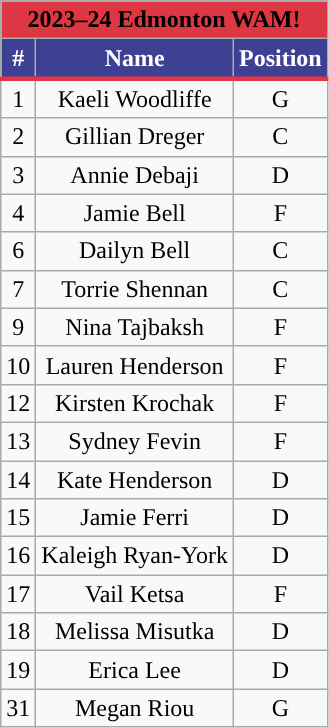<table class="wikitable">
<tr>
<th style=background:#DD3743 colspan=3><span>2023–24 Edmonton WAM!</span></th>
</tr>
<tr style="text-align:center; background:#3E4093; border-bottom:#DD3743 3px solid; color:white;">
<td><strong>#</strong></td>
<td><strong>Name</strong></td>
<td><strong>Position</strong></td>
</tr>
<tr style="text-align:center">
<td>1</td>
<td>Kaeli Woodliffe</td>
<td>G</td>
</tr>
<tr style="text-align:center">
<td>2</td>
<td>Gillian Dreger</td>
<td>C</td>
</tr>
<tr style="text-align:center">
<td>3</td>
<td>Annie Debaji</td>
<td>D</td>
</tr>
<tr style="text-align:center">
<td>4</td>
<td>Jamie Bell</td>
<td>F</td>
</tr>
<tr style="text-align:center">
<td>6</td>
<td>Dailyn Bell</td>
<td>C</td>
</tr>
<tr style="text-align:center">
<td>7</td>
<td>Torrie Shennan</td>
<td>C</td>
</tr>
<tr style="text-align:center">
<td>9</td>
<td>Nina Tajbaksh</td>
<td>F</td>
</tr>
<tr style="text-align:center">
<td>10</td>
<td>Lauren Henderson</td>
<td>F</td>
</tr>
<tr style="text-align:center">
<td>12</td>
<td>Kirsten Krochak</td>
<td>F</td>
</tr>
<tr style="text-align:center">
<td>13</td>
<td>Sydney Fevin</td>
<td>F</td>
</tr>
<tr style="text-align:center">
<td>14</td>
<td>Kate Henderson</td>
<td>D</td>
</tr>
<tr style="text-align:center">
<td>15</td>
<td>Jamie Ferri</td>
<td>D</td>
</tr>
<tr style="text-align:center">
<td>16</td>
<td>Kaleigh Ryan-York</td>
<td>D</td>
</tr>
<tr style="text-align:center">
<td>17</td>
<td>Vail Ketsa</td>
<td>F</td>
</tr>
<tr style="text-align:center">
<td>18</td>
<td>Melissa Misutka</td>
<td>D</td>
</tr>
<tr style="text-align:center">
<td>19</td>
<td>Erica Lee</td>
<td>D</td>
</tr>
<tr style="text-align:center">
<td>31</td>
<td>Megan Riou</td>
<td>G</td>
</tr>
</table>
